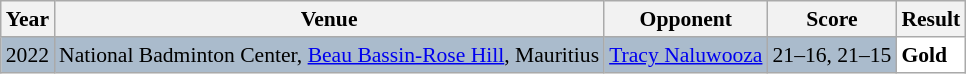<table class="sortable wikitable" style="font-size: 90%;">
<tr>
<th>Year</th>
<th>Venue</th>
<th>Opponent</th>
<th>Score</th>
<th>Result</th>
</tr>
<tr style="background:#AABBCC">
<td align="center">2022</td>
<td align="left">National Badminton Center, <a href='#'>Beau Bassin-Rose Hill</a>, Mauritius</td>
<td align="left"> <a href='#'>Tracy Naluwooza</a></td>
<td align="left">21–16, 21–15</td>
<td style="text-align:left; background:white"> <strong>Gold</strong></td>
</tr>
</table>
